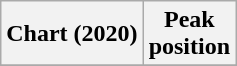<table class="wikitable">
<tr>
<th>Chart (2020)</th>
<th>Peak<br>position</th>
</tr>
<tr>
</tr>
</table>
